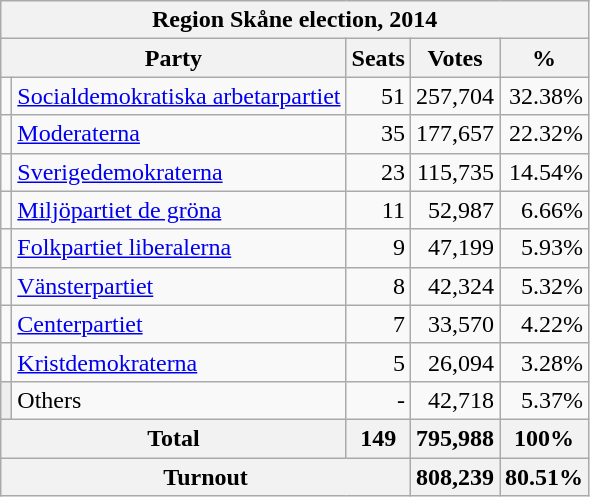<table class="wikitable">
<tr>
<th colspan=5>Region Skåne election, 2014</th>
</tr>
<tr>
<th colspan=2>Party</th>
<th>Seats</th>
<th>Votes</th>
<th>%</th>
</tr>
<tr>
<td bgcolor=></td>
<td><a href='#'>Socialdemokratiska arbetarpartiet</a></td>
<td align=right>51</td>
<td align=right>257,704</td>
<td align=right>32.38%</td>
</tr>
<tr>
<td bgcolor=></td>
<td><a href='#'>Moderaterna</a></td>
<td align=right>35</td>
<td align=right>177,657</td>
<td align=right>22.32%</td>
</tr>
<tr>
<td bgcolor=></td>
<td><a href='#'>Sverigedemokraterna</a></td>
<td align=right>23</td>
<td align=right>115,735</td>
<td align=right>14.54%</td>
</tr>
<tr>
<td bgcolor=></td>
<td><a href='#'>Miljöpartiet de gröna</a></td>
<td align=right>11</td>
<td align=right>52,987</td>
<td align=right>6.66%</td>
</tr>
<tr>
<td bgcolor=></td>
<td><a href='#'>Folkpartiet liberalerna</a></td>
<td align=right>9</td>
<td align=right>47,199</td>
<td align=right>5.93%</td>
</tr>
<tr>
<td bgcolor=></td>
<td><a href='#'>Vänsterpartiet</a></td>
<td align=right>8</td>
<td align=right>42,324</td>
<td align=right>5.32%</td>
</tr>
<tr>
<td bgcolor=></td>
<td><a href='#'>Centerpartiet</a></td>
<td align=right>7</td>
<td align=right>33,570</td>
<td align=right>4.22%</td>
</tr>
<tr>
<td bgcolor=></td>
<td><a href='#'>Kristdemokraterna</a></td>
<td align=right>5</td>
<td align=right>26,094</td>
<td align=right>3.28%</td>
</tr>
<tr>
<td bgcolor=#eeeeee></td>
<td>Others</td>
<td align=right>-</td>
<td align=right>42,718</td>
<td align=right>5.37%</td>
</tr>
<tr>
<th colspan=2>Total</th>
<th align=right>149</th>
<th align=right>795,988</th>
<th align=right>100%</th>
</tr>
<tr>
<th colspan=3>Turnout</th>
<th align=right>808,239</th>
<th align=right>80.51%</th>
</tr>
</table>
